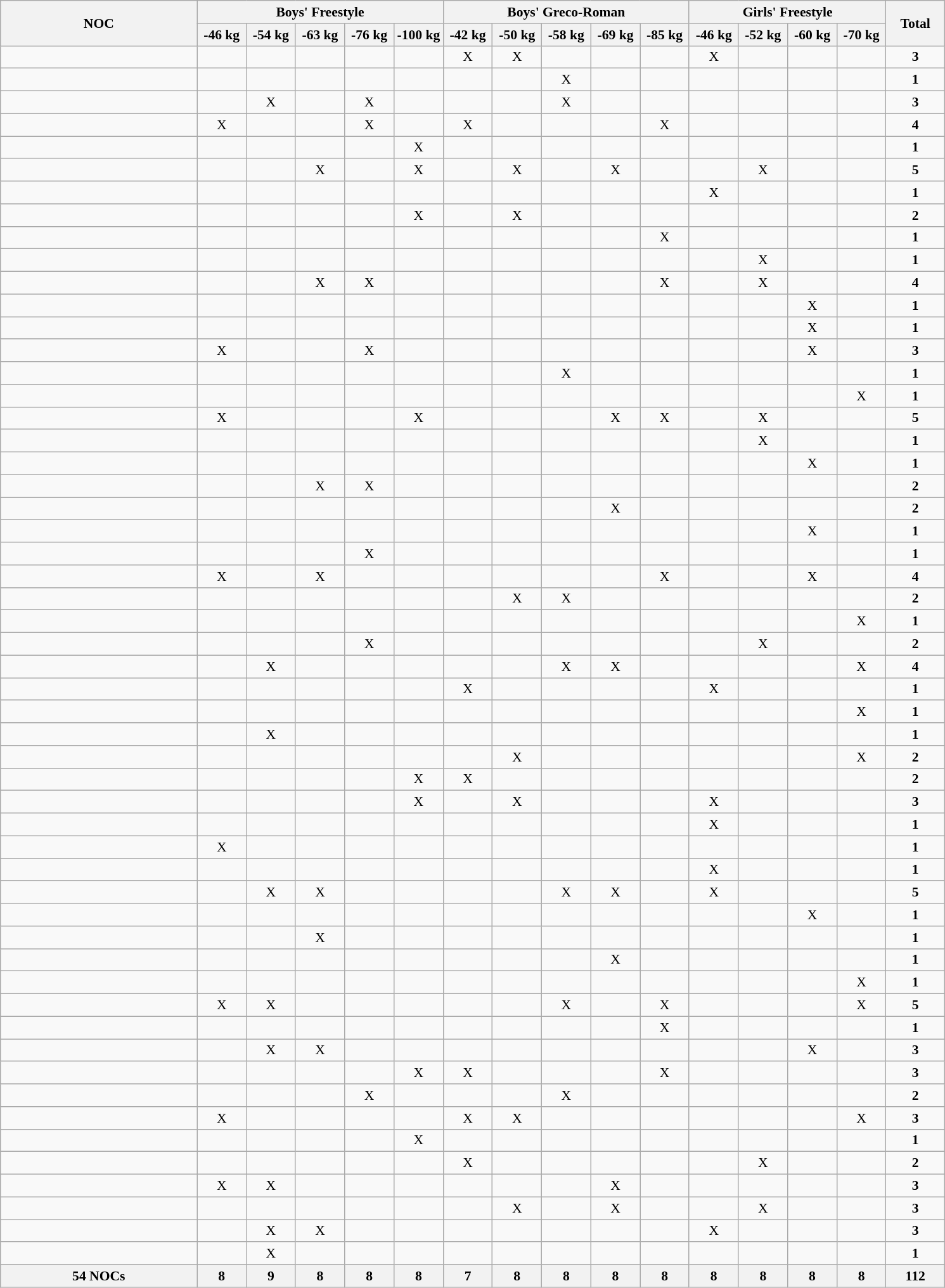<table class="wikitable" style="text-align:center; font-size:90%">
<tr>
<th rowspan="2" width=200 align="left">NOC</th>
<th colspan="5">Boys' Freestyle</th>
<th colspan="5">Boys' Greco-Roman</th>
<th colspan="4">Girls' Freestyle</th>
<th width=55 rowspan="2">Total</th>
</tr>
<tr>
<th width=45>-46 kg</th>
<th width=45>-54 kg</th>
<th width=45>-63 kg</th>
<th width=45>-76 kg</th>
<th width=45>-100 kg</th>
<th width=45>-42 kg</th>
<th width=45>-50 kg</th>
<th width=45>-58 kg</th>
<th width=45>-69 kg</th>
<th width=45>-85 kg</th>
<th width=45>-46 kg</th>
<th width=45>-52 kg</th>
<th width=45>-60 kg</th>
<th width=45>-70 kg</th>
</tr>
<tr>
<td align="left"></td>
<td></td>
<td></td>
<td></td>
<td></td>
<td></td>
<td>X</td>
<td>X</td>
<td></td>
<td></td>
<td></td>
<td>X</td>
<td></td>
<td></td>
<td></td>
<td><strong>3</strong></td>
</tr>
<tr>
<td align="left"></td>
<td></td>
<td></td>
<td></td>
<td></td>
<td></td>
<td></td>
<td></td>
<td>X</td>
<td></td>
<td></td>
<td></td>
<td></td>
<td></td>
<td></td>
<td><strong>1</strong></td>
</tr>
<tr>
<td align="left"></td>
<td></td>
<td>X</td>
<td></td>
<td>X</td>
<td></td>
<td></td>
<td></td>
<td>X</td>
<td></td>
<td></td>
<td></td>
<td></td>
<td></td>
<td></td>
<td><strong>3</strong></td>
</tr>
<tr>
<td align="left"></td>
<td>X</td>
<td></td>
<td></td>
<td>X</td>
<td></td>
<td>X</td>
<td></td>
<td></td>
<td></td>
<td>X</td>
<td></td>
<td></td>
<td></td>
<td></td>
<td><strong>4</strong></td>
</tr>
<tr>
<td align="left"></td>
<td></td>
<td></td>
<td></td>
<td></td>
<td>X</td>
<td></td>
<td></td>
<td></td>
<td></td>
<td></td>
<td></td>
<td></td>
<td></td>
<td></td>
<td><strong>1</strong></td>
</tr>
<tr>
<td align="left"></td>
<td></td>
<td></td>
<td>X</td>
<td></td>
<td>X</td>
<td></td>
<td>X</td>
<td></td>
<td>X</td>
<td></td>
<td></td>
<td>X</td>
<td></td>
<td></td>
<td><strong>5</strong></td>
</tr>
<tr>
<td align="left"></td>
<td></td>
<td></td>
<td></td>
<td></td>
<td></td>
<td></td>
<td></td>
<td></td>
<td></td>
<td></td>
<td>X</td>
<td></td>
<td></td>
<td></td>
<td><strong>1</strong></td>
</tr>
<tr>
<td align="left"></td>
<td></td>
<td></td>
<td></td>
<td></td>
<td>X</td>
<td></td>
<td>X</td>
<td></td>
<td></td>
<td></td>
<td></td>
<td></td>
<td></td>
<td></td>
<td><strong>2</strong></td>
</tr>
<tr>
<td align="left"></td>
<td></td>
<td></td>
<td></td>
<td></td>
<td></td>
<td></td>
<td></td>
<td></td>
<td></td>
<td>X</td>
<td></td>
<td></td>
<td></td>
<td></td>
<td><strong>1</strong></td>
</tr>
<tr>
<td align="left"></td>
<td></td>
<td></td>
<td></td>
<td></td>
<td></td>
<td></td>
<td></td>
<td></td>
<td></td>
<td></td>
<td></td>
<td>X</td>
<td></td>
<td></td>
<td><strong>1</strong></td>
</tr>
<tr>
<td align="left"></td>
<td></td>
<td></td>
<td>X</td>
<td>X</td>
<td></td>
<td></td>
<td></td>
<td></td>
<td></td>
<td>X</td>
<td></td>
<td>X</td>
<td></td>
<td></td>
<td><strong>4</strong></td>
</tr>
<tr>
<td align="left"></td>
<td></td>
<td></td>
<td></td>
<td></td>
<td></td>
<td></td>
<td></td>
<td></td>
<td></td>
<td></td>
<td></td>
<td></td>
<td>X</td>
<td></td>
<td><strong>1</strong></td>
</tr>
<tr>
<td align="left"></td>
<td></td>
<td></td>
<td></td>
<td></td>
<td></td>
<td></td>
<td></td>
<td></td>
<td></td>
<td></td>
<td></td>
<td></td>
<td>X</td>
<td></td>
<td><strong>1</strong></td>
</tr>
<tr>
<td align="left"></td>
<td>X</td>
<td></td>
<td></td>
<td>X</td>
<td></td>
<td></td>
<td></td>
<td></td>
<td></td>
<td></td>
<td></td>
<td></td>
<td>X</td>
<td></td>
<td><strong>3</strong></td>
</tr>
<tr>
<td align="left"></td>
<td></td>
<td></td>
<td></td>
<td></td>
<td></td>
<td></td>
<td></td>
<td>X</td>
<td></td>
<td></td>
<td></td>
<td></td>
<td></td>
<td></td>
<td><strong>1</strong></td>
</tr>
<tr>
<td align="left"></td>
<td></td>
<td></td>
<td></td>
<td></td>
<td></td>
<td></td>
<td></td>
<td></td>
<td></td>
<td></td>
<td></td>
<td></td>
<td></td>
<td>X</td>
<td><strong>1</strong></td>
</tr>
<tr>
<td align="left"></td>
<td>X</td>
<td></td>
<td></td>
<td></td>
<td>X</td>
<td></td>
<td></td>
<td></td>
<td>X</td>
<td>X</td>
<td></td>
<td>X</td>
<td></td>
<td></td>
<td><strong>5</strong></td>
</tr>
<tr>
<td align="left"></td>
<td></td>
<td></td>
<td></td>
<td></td>
<td></td>
<td></td>
<td></td>
<td></td>
<td></td>
<td></td>
<td></td>
<td>X</td>
<td></td>
<td></td>
<td><strong>1</strong></td>
</tr>
<tr>
<td align="left"></td>
<td></td>
<td></td>
<td></td>
<td></td>
<td></td>
<td></td>
<td></td>
<td></td>
<td></td>
<td></td>
<td></td>
<td></td>
<td>X</td>
<td></td>
<td><strong>1</strong></td>
</tr>
<tr>
<td align="left"></td>
<td></td>
<td></td>
<td>X</td>
<td>X</td>
<td></td>
<td></td>
<td></td>
<td></td>
<td></td>
<td></td>
<td></td>
<td></td>
<td></td>
<td></td>
<td><strong>2</strong></td>
</tr>
<tr>
<td align="left"></td>
<td></td>
<td></td>
<td></td>
<td></td>
<td></td>
<td></td>
<td></td>
<td></td>
<td>X</td>
<td></td>
<td></td>
<td></td>
<td></td>
<td></td>
<td><strong>2</strong></td>
</tr>
<tr>
<td align="left"></td>
<td></td>
<td></td>
<td></td>
<td></td>
<td></td>
<td></td>
<td></td>
<td></td>
<td></td>
<td></td>
<td></td>
<td></td>
<td>X</td>
<td></td>
<td><strong>1</strong></td>
</tr>
<tr>
<td align="left"></td>
<td></td>
<td></td>
<td></td>
<td>X</td>
<td></td>
<td></td>
<td></td>
<td></td>
<td></td>
<td></td>
<td></td>
<td></td>
<td></td>
<td></td>
<td><strong>1</strong></td>
</tr>
<tr>
<td align="left"></td>
<td>X</td>
<td></td>
<td>X</td>
<td></td>
<td></td>
<td></td>
<td></td>
<td></td>
<td></td>
<td>X</td>
<td></td>
<td></td>
<td>X</td>
<td></td>
<td><strong>4</strong></td>
</tr>
<tr>
<td align="left"></td>
<td></td>
<td></td>
<td></td>
<td></td>
<td></td>
<td></td>
<td>X</td>
<td>X</td>
<td></td>
<td></td>
<td></td>
<td></td>
<td></td>
<td></td>
<td><strong>2</strong></td>
</tr>
<tr>
<td align="left"></td>
<td></td>
<td></td>
<td></td>
<td></td>
<td></td>
<td></td>
<td></td>
<td></td>
<td></td>
<td></td>
<td></td>
<td></td>
<td></td>
<td>X</td>
<td><strong>1</strong></td>
</tr>
<tr>
<td align="left"></td>
<td></td>
<td></td>
<td></td>
<td>X</td>
<td></td>
<td></td>
<td></td>
<td></td>
<td></td>
<td></td>
<td></td>
<td>X</td>
<td></td>
<td></td>
<td><strong>2</strong></td>
</tr>
<tr>
<td align="left"></td>
<td></td>
<td>X</td>
<td></td>
<td></td>
<td></td>
<td></td>
<td></td>
<td>X</td>
<td>X</td>
<td></td>
<td></td>
<td></td>
<td></td>
<td>X</td>
<td><strong>4</strong></td>
</tr>
<tr>
<td align="left"></td>
<td></td>
<td></td>
<td></td>
<td></td>
<td></td>
<td>X</td>
<td></td>
<td></td>
<td></td>
<td></td>
<td>X</td>
<td></td>
<td></td>
<td></td>
<td><strong>1</strong></td>
</tr>
<tr>
<td align="left"></td>
<td></td>
<td></td>
<td></td>
<td></td>
<td></td>
<td></td>
<td></td>
<td></td>
<td></td>
<td></td>
<td></td>
<td></td>
<td></td>
<td>X</td>
<td><strong>1</strong></td>
</tr>
<tr>
<td align="left"></td>
<td></td>
<td>X</td>
<td></td>
<td></td>
<td></td>
<td></td>
<td></td>
<td></td>
<td></td>
<td></td>
<td></td>
<td></td>
<td></td>
<td></td>
<td><strong>1</strong></td>
</tr>
<tr>
<td align="left"></td>
<td></td>
<td></td>
<td></td>
<td></td>
<td></td>
<td></td>
<td>X</td>
<td></td>
<td></td>
<td></td>
<td></td>
<td></td>
<td></td>
<td>X</td>
<td><strong>2</strong></td>
</tr>
<tr>
<td align="left"></td>
<td></td>
<td></td>
<td></td>
<td></td>
<td>X</td>
<td>X</td>
<td></td>
<td></td>
<td></td>
<td></td>
<td></td>
<td></td>
<td></td>
<td></td>
<td><strong>2</strong></td>
</tr>
<tr>
<td align="left"></td>
<td></td>
<td></td>
<td></td>
<td></td>
<td>X</td>
<td></td>
<td>X</td>
<td></td>
<td></td>
<td></td>
<td>X</td>
<td></td>
<td></td>
<td></td>
<td><strong>3</strong></td>
</tr>
<tr>
<td align="left"></td>
<td></td>
<td></td>
<td></td>
<td></td>
<td></td>
<td></td>
<td></td>
<td></td>
<td></td>
<td></td>
<td>X</td>
<td></td>
<td></td>
<td></td>
<td><strong>1</strong></td>
</tr>
<tr>
<td align="left"></td>
<td>X</td>
<td></td>
<td></td>
<td></td>
<td></td>
<td></td>
<td></td>
<td></td>
<td></td>
<td></td>
<td></td>
<td></td>
<td></td>
<td></td>
<td><strong>1</strong></td>
</tr>
<tr>
<td align="left"></td>
<td></td>
<td></td>
<td></td>
<td></td>
<td></td>
<td></td>
<td></td>
<td></td>
<td></td>
<td></td>
<td>X</td>
<td></td>
<td></td>
<td></td>
<td><strong>1</strong></td>
</tr>
<tr>
<td align="left"></td>
<td></td>
<td>X</td>
<td>X</td>
<td></td>
<td></td>
<td></td>
<td></td>
<td>X</td>
<td>X</td>
<td></td>
<td>X</td>
<td></td>
<td></td>
<td></td>
<td><strong>5</strong></td>
</tr>
<tr>
<td align="left"></td>
<td></td>
<td></td>
<td></td>
<td></td>
<td></td>
<td></td>
<td></td>
<td></td>
<td></td>
<td></td>
<td></td>
<td></td>
<td>X</td>
<td></td>
<td><strong>1</strong></td>
</tr>
<tr>
<td align="left"></td>
<td></td>
<td></td>
<td>X</td>
<td></td>
<td></td>
<td></td>
<td></td>
<td></td>
<td></td>
<td></td>
<td></td>
<td></td>
<td></td>
<td></td>
<td><strong>1</strong></td>
</tr>
<tr>
<td align="left"></td>
<td></td>
<td></td>
<td></td>
<td></td>
<td></td>
<td></td>
<td></td>
<td></td>
<td>X</td>
<td></td>
<td></td>
<td></td>
<td></td>
<td></td>
<td><strong>1</strong></td>
</tr>
<tr>
<td align="left"></td>
<td></td>
<td></td>
<td></td>
<td></td>
<td></td>
<td></td>
<td></td>
<td></td>
<td></td>
<td></td>
<td></td>
<td></td>
<td></td>
<td>X</td>
<td><strong>1</strong></td>
</tr>
<tr>
<td align="left"></td>
<td>X</td>
<td>X</td>
<td></td>
<td></td>
<td></td>
<td></td>
<td></td>
<td>X</td>
<td></td>
<td>X</td>
<td></td>
<td></td>
<td></td>
<td>X</td>
<td><strong>5</strong></td>
</tr>
<tr>
<td align="left"></td>
<td></td>
<td></td>
<td></td>
<td></td>
<td></td>
<td></td>
<td></td>
<td></td>
<td></td>
<td>X</td>
<td></td>
<td></td>
<td></td>
<td></td>
<td><strong>1</strong></td>
</tr>
<tr>
<td align="left"></td>
<td></td>
<td>X</td>
<td>X</td>
<td></td>
<td></td>
<td></td>
<td></td>
<td></td>
<td></td>
<td></td>
<td></td>
<td></td>
<td>X</td>
<td></td>
<td><strong>3</strong></td>
</tr>
<tr>
<td align="left"></td>
<td></td>
<td></td>
<td></td>
<td></td>
<td>X</td>
<td>X</td>
<td></td>
<td></td>
<td></td>
<td>X</td>
<td></td>
<td></td>
<td></td>
<td></td>
<td><strong>3</strong></td>
</tr>
<tr>
<td align="left"></td>
<td></td>
<td></td>
<td></td>
<td>X</td>
<td></td>
<td></td>
<td></td>
<td>X</td>
<td></td>
<td></td>
<td></td>
<td></td>
<td></td>
<td></td>
<td><strong>2</strong></td>
</tr>
<tr>
<td align="left"></td>
<td>X</td>
<td></td>
<td></td>
<td></td>
<td></td>
<td>X</td>
<td>X</td>
<td></td>
<td></td>
<td></td>
<td></td>
<td></td>
<td></td>
<td>X</td>
<td><strong>3</strong></td>
</tr>
<tr>
<td align="left"></td>
<td></td>
<td></td>
<td></td>
<td></td>
<td>X</td>
<td></td>
<td></td>
<td></td>
<td></td>
<td></td>
<td></td>
<td></td>
<td></td>
<td></td>
<td><strong>1</strong></td>
</tr>
<tr>
<td align="left"></td>
<td></td>
<td></td>
<td></td>
<td></td>
<td></td>
<td>X</td>
<td></td>
<td></td>
<td></td>
<td></td>
<td></td>
<td>X</td>
<td></td>
<td></td>
<td><strong>2</strong></td>
</tr>
<tr>
<td align="left"></td>
<td>X</td>
<td>X</td>
<td></td>
<td></td>
<td></td>
<td></td>
<td></td>
<td></td>
<td>X</td>
<td></td>
<td></td>
<td></td>
<td></td>
<td></td>
<td><strong>3</strong></td>
</tr>
<tr>
<td align="left"></td>
<td></td>
<td></td>
<td></td>
<td></td>
<td></td>
<td></td>
<td>X</td>
<td></td>
<td>X</td>
<td></td>
<td></td>
<td>X</td>
<td></td>
<td></td>
<td><strong>3</strong></td>
</tr>
<tr>
<td align="left"></td>
<td></td>
<td>X</td>
<td>X</td>
<td></td>
<td></td>
<td></td>
<td></td>
<td></td>
<td></td>
<td></td>
<td>X</td>
<td></td>
<td></td>
<td></td>
<td><strong>3</strong></td>
</tr>
<tr>
<td align="left"></td>
<td></td>
<td>X</td>
<td></td>
<td></td>
<td></td>
<td></td>
<td></td>
<td></td>
<td></td>
<td></td>
<td></td>
<td></td>
<td></td>
<td></td>
<td><strong>1</strong></td>
</tr>
<tr>
<th>54 NOCs</th>
<th>8</th>
<th>9</th>
<th>8</th>
<th>8</th>
<th>8</th>
<th>7</th>
<th>8</th>
<th>8</th>
<th>8</th>
<th>8</th>
<th>8</th>
<th>8</th>
<th>8</th>
<th>8</th>
<th>112</th>
</tr>
</table>
